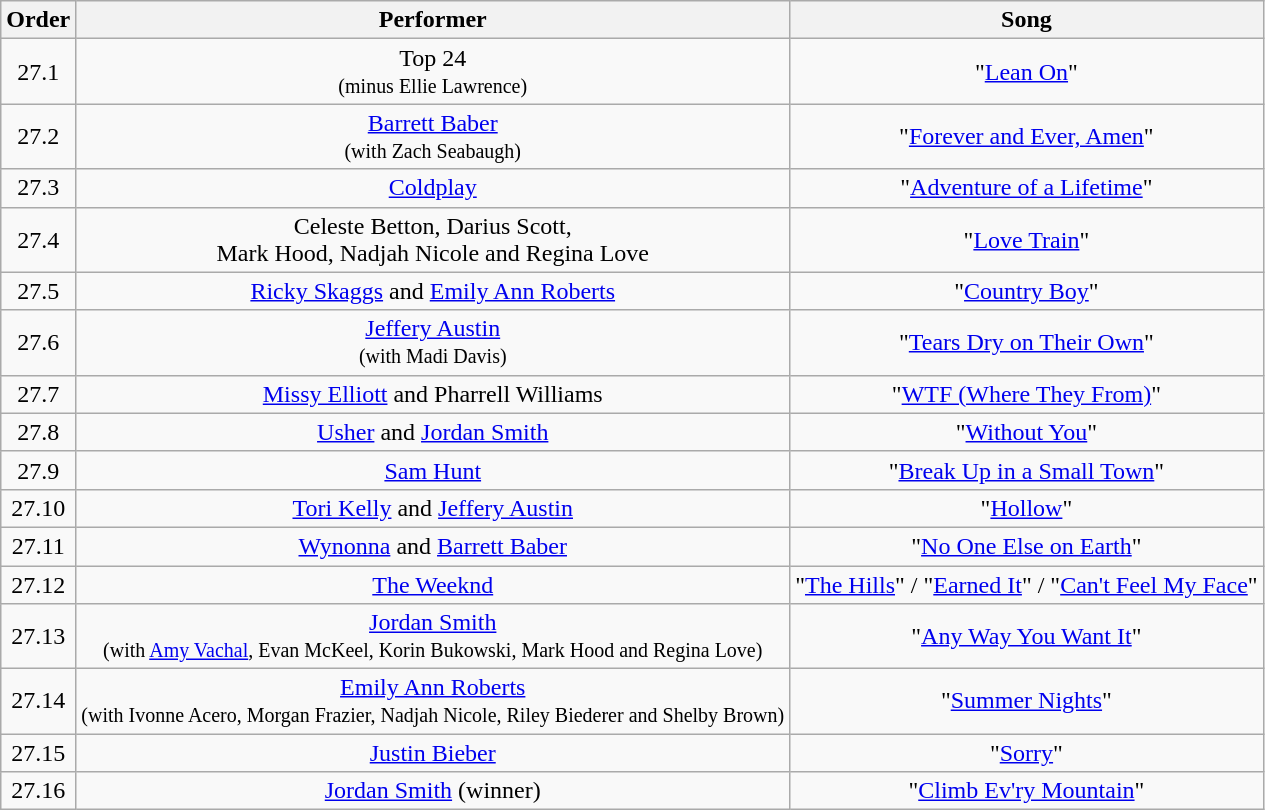<table class="wikitable" style="text-align:center;">
<tr>
<th>Order</th>
<th>Performer</th>
<th>Song</th>
</tr>
<tr>
<td>27.1</td>
<td>Top 24<br><small>(minus Ellie Lawrence)</small></td>
<td>"<a href='#'>Lean On</a>"</td>
</tr>
<tr>
<td>27.2</td>
<td><a href='#'>Barrett Baber</a> <br><small>(with Zach Seabaugh)</small></td>
<td>"<a href='#'>Forever and Ever, Amen</a>"</td>
</tr>
<tr>
<td>27.3</td>
<td><a href='#'>Coldplay</a></td>
<td>"<a href='#'>Adventure of a Lifetime</a>"</td>
</tr>
<tr>
<td>27.4</td>
<td>Celeste Betton, Darius Scott, <br>Mark Hood, Nadjah Nicole and Regina Love</td>
<td>"<a href='#'>Love Train</a>"</td>
</tr>
<tr>
<td>27.5</td>
<td><a href='#'>Ricky Skaggs</a> and <a href='#'>Emily Ann Roberts</a></td>
<td>"<a href='#'>Country Boy</a>"</td>
</tr>
<tr>
<td>27.6</td>
<td><a href='#'>Jeffery Austin</a> <br><small>(with Madi Davis)</small></td>
<td>"<a href='#'>Tears Dry on Their Own</a>"</td>
</tr>
<tr>
<td>27.7</td>
<td><a href='#'>Missy Elliott</a> and Pharrell Williams</td>
<td>"<a href='#'>WTF (Where They From)</a>"</td>
</tr>
<tr>
<td>27.8</td>
<td><a href='#'>Usher</a> and <a href='#'>Jordan Smith</a></td>
<td>"<a href='#'>Without You</a>"</td>
</tr>
<tr>
<td>27.9</td>
<td><a href='#'>Sam Hunt</a></td>
<td>"<a href='#'>Break Up in a Small Town</a>"</td>
</tr>
<tr>
<td>27.10</td>
<td><a href='#'>Tori Kelly</a> and <a href='#'>Jeffery Austin</a></td>
<td>"<a href='#'>Hollow</a>"</td>
</tr>
<tr>
<td>27.11</td>
<td><a href='#'>Wynonna</a> and <a href='#'>Barrett Baber</a></td>
<td>"<a href='#'>No One Else on Earth</a>"</td>
</tr>
<tr>
<td>27.12</td>
<td><a href='#'>The Weeknd</a></td>
<td>"<a href='#'>The Hills</a>" / "<a href='#'>Earned It</a>" / "<a href='#'>Can't Feel My Face</a>"</td>
</tr>
<tr>
<td>27.13</td>
<td><a href='#'>Jordan Smith</a> <br><small>(with <a href='#'>Amy Vachal</a>, Evan McKeel, Korin Bukowski, Mark Hood and Regina Love)</small></td>
<td>"<a href='#'>Any Way You Want It</a>"</td>
</tr>
<tr>
<td>27.14</td>
<td><a href='#'>Emily Ann Roberts</a> <br><small>(with Ivonne Acero, Morgan Frazier, Nadjah Nicole, Riley Biederer and Shelby Brown)</small></td>
<td>"<a href='#'>Summer Nights</a>"</td>
</tr>
<tr>
<td>27.15</td>
<td><a href='#'>Justin Bieber</a></td>
<td>"<a href='#'>Sorry</a>"</td>
</tr>
<tr>
<td>27.16</td>
<td><a href='#'>Jordan Smith</a> (winner)</td>
<td>"<a href='#'>Climb Ev'ry Mountain</a>"</td>
</tr>
</table>
